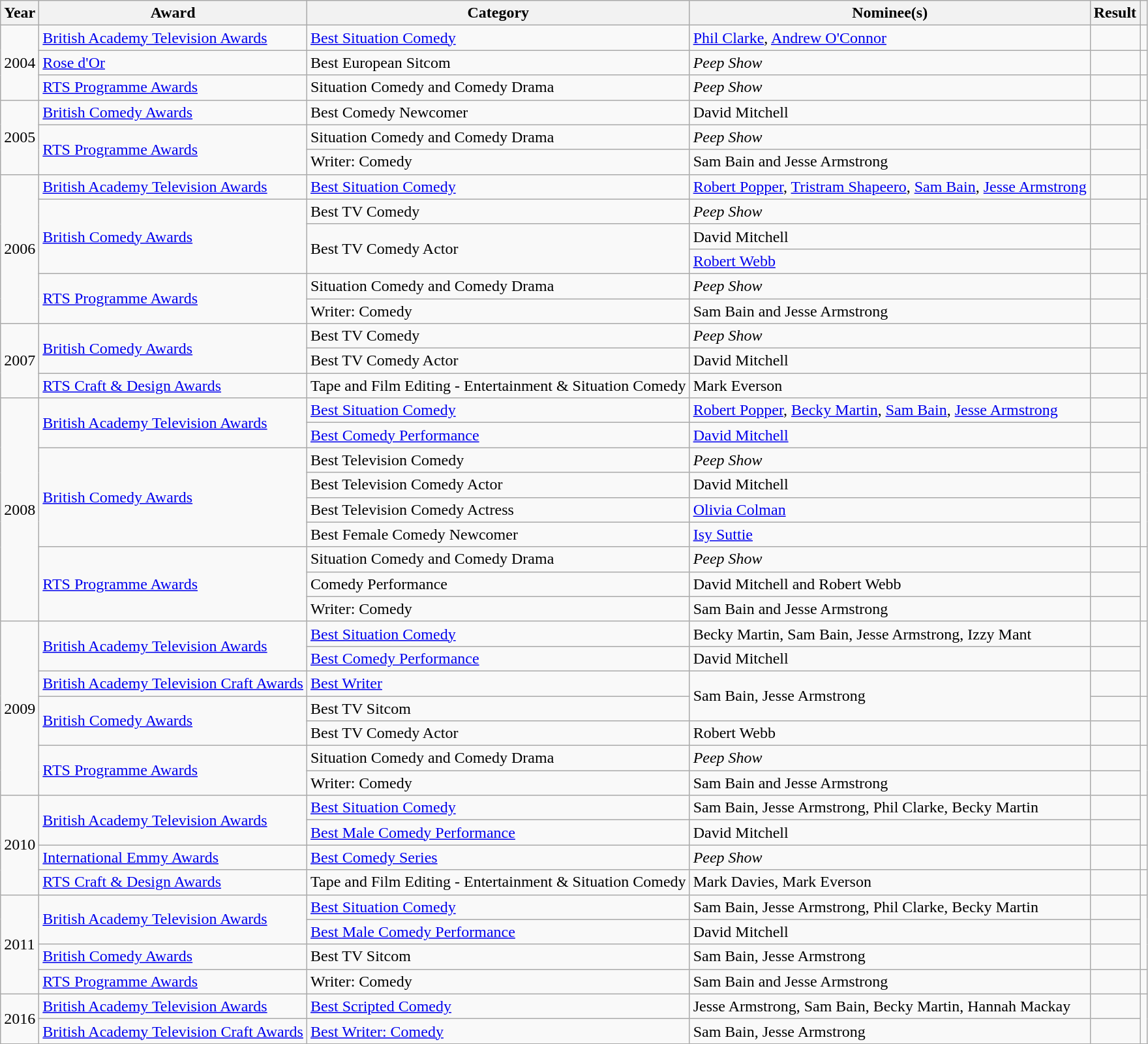<table class="wikitable sortable">
<tr>
<th>Year</th>
<th>Award</th>
<th>Category</th>
<th>Nominee(s)</th>
<th>Result</th>
<th></th>
</tr>
<tr>
<td rowspan="3">2004</td>
<td><a href='#'>British Academy Television Awards</a></td>
<td><a href='#'>Best Situation Comedy</a></td>
<td><a href='#'>Phil Clarke</a>, <a href='#'>Andrew O'Connor</a></td>
<td></td>
<td></td>
</tr>
<tr>
<td><a href='#'>Rose d'Or</a></td>
<td>Best European Sitcom</td>
<td><em>Peep Show</em></td>
<td></td>
<td></td>
</tr>
<tr>
<td><a href='#'>RTS Programme Awards</a></td>
<td>Situation Comedy and Comedy Drama</td>
<td><em>Peep Show</em></td>
<td></td>
<td></td>
</tr>
<tr>
<td rowspan="3">2005</td>
<td><a href='#'>British Comedy Awards</a></td>
<td>Best Comedy Newcomer</td>
<td>David Mitchell</td>
<td></td>
<td></td>
</tr>
<tr>
<td rowspan="2"><a href='#'>RTS Programme Awards</a></td>
<td>Situation Comedy and Comedy Drama</td>
<td><em>Peep Show</em></td>
<td></td>
<td rowspan="2"></td>
</tr>
<tr>
<td>Writer: Comedy</td>
<td>Sam Bain and Jesse Armstrong</td>
<td></td>
</tr>
<tr>
<td rowspan="6">2006</td>
<td><a href='#'>British Academy Television Awards</a></td>
<td><a href='#'>Best Situation Comedy</a></td>
<td><a href='#'>Robert Popper</a>, <a href='#'>Tristram Shapeero</a>, <a href='#'>Sam Bain</a>, <a href='#'>Jesse Armstrong</a></td>
<td></td>
<td></td>
</tr>
<tr>
<td rowspan="3"><a href='#'>British Comedy Awards</a></td>
<td>Best TV Comedy</td>
<td><em>Peep Show</em></td>
<td></td>
<td rowspan="3"></td>
</tr>
<tr>
<td rowspan="2">Best TV Comedy Actor</td>
<td>David Mitchell</td>
<td></td>
</tr>
<tr>
<td><a href='#'>Robert Webb</a></td>
<td></td>
</tr>
<tr>
<td rowspan="2"><a href='#'>RTS Programme Awards</a></td>
<td>Situation Comedy and Comedy Drama</td>
<td><em>Peep Show</em></td>
<td></td>
<td rowspan="2"></td>
</tr>
<tr>
<td>Writer: Comedy</td>
<td>Sam Bain and Jesse Armstrong</td>
<td></td>
</tr>
<tr>
<td rowspan="3">2007</td>
<td rowspan="2"><a href='#'>British Comedy Awards</a></td>
<td>Best TV Comedy</td>
<td><em>Peep Show</em></td>
<td></td>
<td rowspan="2"></td>
</tr>
<tr>
<td>Best TV Comedy Actor</td>
<td>David Mitchell</td>
<td></td>
</tr>
<tr>
<td><a href='#'>RTS Craft & Design Awards</a></td>
<td>Tape and Film Editing - Entertainment & Situation Comedy</td>
<td>Mark Everson</td>
<td></td>
<td></td>
</tr>
<tr>
<td rowspan="9">2008</td>
<td rowspan="2"><a href='#'>British Academy Television Awards</a></td>
<td><a href='#'>Best Situation Comedy</a></td>
<td><a href='#'>Robert Popper</a>, <a href='#'>Becky Martin</a>, <a href='#'>Sam Bain</a>, <a href='#'>Jesse Armstrong</a></td>
<td></td>
<td rowspan="2"></td>
</tr>
<tr>
<td><a href='#'>Best Comedy Performance</a></td>
<td><a href='#'>David Mitchell</a></td>
<td></td>
</tr>
<tr>
<td rowspan="4"><a href='#'>British Comedy Awards</a></td>
<td>Best Television Comedy</td>
<td><em>Peep Show</em></td>
<td></td>
<td rowspan="4"></td>
</tr>
<tr>
<td>Best Television Comedy Actor</td>
<td>David Mitchell</td>
<td></td>
</tr>
<tr>
<td>Best Television Comedy Actress</td>
<td><a href='#'>Olivia Colman</a></td>
<td></td>
</tr>
<tr>
<td>Best Female Comedy Newcomer</td>
<td><a href='#'>Isy Suttie</a></td>
<td></td>
</tr>
<tr>
<td rowspan="3"><a href='#'>RTS Programme Awards</a></td>
<td>Situation Comedy and Comedy Drama</td>
<td><em>Peep Show</em></td>
<td></td>
<td rowspan="3"></td>
</tr>
<tr>
<td>Comedy Performance</td>
<td>David Mitchell and Robert Webb</td>
<td></td>
</tr>
<tr>
<td>Writer: Comedy</td>
<td>Sam Bain and Jesse Armstrong</td>
<td></td>
</tr>
<tr>
<td rowspan="7">2009</td>
<td rowspan="2"><a href='#'>British Academy Television Awards</a></td>
<td><a href='#'>Best Situation Comedy</a></td>
<td>Becky Martin, Sam Bain, Jesse Armstrong, Izzy Mant</td>
<td></td>
<td rowspan="3"></td>
</tr>
<tr>
<td><a href='#'>Best Comedy Performance</a></td>
<td>David Mitchell</td>
<td></td>
</tr>
<tr>
<td><a href='#'>British Academy Television Craft Awards</a></td>
<td><a href='#'>Best Writer</a></td>
<td rowspan="2">Sam Bain, Jesse Armstrong</td>
<td></td>
</tr>
<tr>
<td rowspan="2"><a href='#'>British Comedy Awards</a></td>
<td>Best TV Sitcom</td>
<td></td>
<td rowspan="2"></td>
</tr>
<tr>
<td>Best TV Comedy Actor</td>
<td>Robert Webb</td>
<td></td>
</tr>
<tr>
<td rowspan="2"><a href='#'>RTS Programme Awards</a></td>
<td>Situation Comedy and Comedy Drama</td>
<td><em>Peep Show</em></td>
<td></td>
<td rowspan="2"></td>
</tr>
<tr>
<td>Writer: Comedy</td>
<td>Sam Bain and Jesse Armstrong</td>
<td></td>
</tr>
<tr>
<td rowspan="4">2010</td>
<td rowspan="2"><a href='#'>British Academy Television Awards</a></td>
<td><a href='#'>Best Situation Comedy</a></td>
<td>Sam Bain, Jesse Armstrong, Phil Clarke, Becky Martin</td>
<td></td>
<td rowspan="2"></td>
</tr>
<tr>
<td><a href='#'>Best Male Comedy Performance</a></td>
<td>David Mitchell</td>
<td></td>
</tr>
<tr>
<td><a href='#'>International Emmy Awards</a></td>
<td><a href='#'>Best Comedy Series</a></td>
<td><em>Peep Show</em></td>
<td></td>
<td></td>
</tr>
<tr>
<td><a href='#'>RTS Craft & Design Awards</a></td>
<td>Tape and Film Editing - Entertainment & Situation Comedy</td>
<td>Mark Davies, Mark Everson</td>
<td></td>
<td></td>
</tr>
<tr>
<td rowspan="4">2011</td>
<td rowspan="2"><a href='#'>British Academy Television Awards</a></td>
<td><a href='#'>Best Situation Comedy</a></td>
<td>Sam Bain, Jesse Armstrong, Phil Clarke, Becky Martin</td>
<td></td>
<td rowspan="3"></td>
</tr>
<tr>
<td><a href='#'>Best Male Comedy Performance</a></td>
<td>David Mitchell</td>
<td></td>
</tr>
<tr>
<td><a href='#'>British Comedy Awards</a></td>
<td>Best TV Sitcom</td>
<td>Sam Bain, Jesse Armstrong</td>
<td></td>
</tr>
<tr>
<td><a href='#'>RTS Programme Awards</a></td>
<td>Writer: Comedy</td>
<td>Sam Bain and Jesse Armstrong</td>
<td></td>
<td></td>
</tr>
<tr>
<td rowspan="2">2016</td>
<td><a href='#'>British Academy Television Awards</a></td>
<td><a href='#'>Best Scripted Comedy</a></td>
<td>Jesse Armstrong, Sam Bain, Becky Martin, Hannah Mackay</td>
<td></td>
<td rowspan="2"></td>
</tr>
<tr>
<td><a href='#'>British Academy Television Craft Awards</a></td>
<td><a href='#'>Best Writer: Comedy</a></td>
<td>Sam Bain, Jesse Armstrong</td>
<td></td>
</tr>
<tr>
</tr>
</table>
